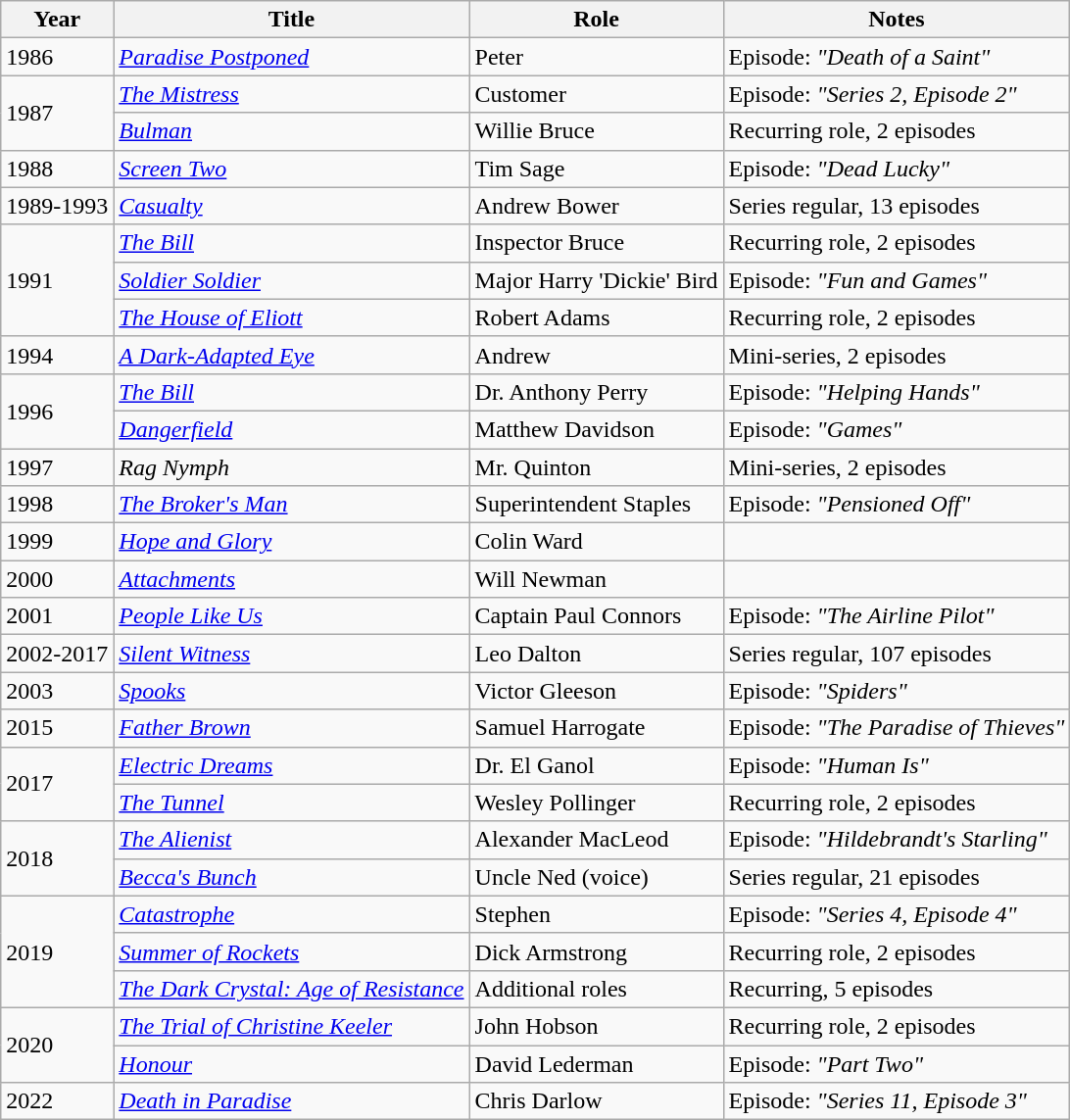<table class="wikitable sortable">
<tr>
<th>Year</th>
<th>Title</th>
<th>Role</th>
<th class="unsortable">Notes</th>
</tr>
<tr>
<td>1986</td>
<td><em><a href='#'>Paradise Postponed</a></em></td>
<td>Peter</td>
<td>Episode: <em>"Death of a Saint"</em></td>
</tr>
<tr>
<td rowspan="2">1987</td>
<td><em><a href='#'>The Mistress</a></em></td>
<td>Customer</td>
<td>Episode: <em>"Series 2, Episode 2"</em></td>
</tr>
<tr>
<td><em><a href='#'>Bulman</a></em></td>
<td>Willie Bruce</td>
<td>Recurring role, 2 episodes</td>
</tr>
<tr>
<td>1988</td>
<td><em><a href='#'>Screen Two</a></em></td>
<td>Tim Sage</td>
<td>Episode: <em>"Dead Lucky"</em></td>
</tr>
<tr>
<td>1989-1993</td>
<td><em><a href='#'>Casualty</a></em></td>
<td>Andrew Bower</td>
<td>Series regular, 13 episodes</td>
</tr>
<tr>
<td rowspan="3">1991</td>
<td><em><a href='#'>The Bill</a></em></td>
<td>Inspector Bruce</td>
<td>Recurring role, 2 episodes</td>
</tr>
<tr>
<td><em><a href='#'>Soldier Soldier</a></em></td>
<td>Major Harry 'Dickie' Bird</td>
<td>Episode: <em>"Fun and Games"</em></td>
</tr>
<tr>
<td><em><a href='#'>The House of Eliott</a></em></td>
<td>Robert Adams</td>
<td>Recurring role, 2 episodes</td>
</tr>
<tr>
<td>1994</td>
<td><em><a href='#'>A Dark-Adapted Eye</a></em></td>
<td>Andrew</td>
<td>Mini-series, 2 episodes</td>
</tr>
<tr>
<td rowspan="2">1996</td>
<td><em><a href='#'>The Bill</a></em></td>
<td>Dr. Anthony Perry</td>
<td>Episode: <em>"Helping Hands"</em></td>
</tr>
<tr>
<td><em><a href='#'>Dangerfield</a></em></td>
<td>Matthew Davidson</td>
<td>Episode: <em>"Games"</em></td>
</tr>
<tr>
<td>1997</td>
<td><em>Rag Nymph</em></td>
<td>Mr. Quinton</td>
<td>Mini-series, 2 episodes</td>
</tr>
<tr>
<td>1998</td>
<td><em><a href='#'>The Broker's Man</a></em></td>
<td>Superintendent Staples</td>
<td>Episode: <em>"Pensioned Off"</em></td>
</tr>
<tr>
<td>1999</td>
<td><em><a href='#'>Hope and Glory</a></em></td>
<td>Colin Ward</td>
<td></td>
</tr>
<tr>
<td>2000</td>
<td><em><a href='#'>Attachments</a></em></td>
<td>Will Newman</td>
<td></td>
</tr>
<tr>
<td>2001</td>
<td><em><a href='#'>People Like Us</a></em></td>
<td>Captain Paul Connors</td>
<td>Episode: <em>"The Airline Pilot"</em></td>
</tr>
<tr>
<td>2002-2017</td>
<td><em><a href='#'>Silent Witness</a></em></td>
<td>Leo Dalton</td>
<td>Series regular, 107 episodes</td>
</tr>
<tr>
<td>2003</td>
<td><em><a href='#'>Spooks</a></em></td>
<td>Victor Gleeson</td>
<td>Episode: <em>"Spiders"</em></td>
</tr>
<tr>
<td>2015</td>
<td><em><a href='#'>Father Brown</a></em></td>
<td>Samuel Harrogate</td>
<td>Episode: <em>"The Paradise of Thieves"</em></td>
</tr>
<tr>
<td rowspan="2">2017</td>
<td><em><a href='#'>Electric Dreams</a></em></td>
<td>Dr. El Ganol</td>
<td>Episode: <em>"Human Is"</em></td>
</tr>
<tr>
<td><em><a href='#'>The Tunnel</a></em></td>
<td>Wesley Pollinger</td>
<td>Recurring role, 2 episodes</td>
</tr>
<tr>
<td rowspan="2">2018</td>
<td><em><a href='#'>The Alienist</a></em></td>
<td>Alexander MacLeod</td>
<td>Episode: <em>"Hildebrandt's Starling"</em></td>
</tr>
<tr>
<td><em><a href='#'>Becca's Bunch</a></em></td>
<td>Uncle Ned (voice)</td>
<td>Series regular, 21 episodes</td>
</tr>
<tr>
<td rowspan="3">2019</td>
<td><em><a href='#'>Catastrophe</a></em></td>
<td>Stephen</td>
<td>Episode: <em>"Series 4, Episode 4"</em></td>
</tr>
<tr>
<td><em><a href='#'>Summer of Rockets</a></em></td>
<td>Dick Armstrong</td>
<td>Recurring role, 2 episodes</td>
</tr>
<tr>
<td><em><a href='#'>The Dark Crystal: Age of Resistance</a></em></td>
<td>Additional roles</td>
<td>Recurring, 5 episodes</td>
</tr>
<tr>
<td rowspan="2">2020</td>
<td><em><a href='#'>The Trial of Christine Keeler</a></em></td>
<td>John Hobson</td>
<td>Recurring role, 2 episodes</td>
</tr>
<tr>
<td><em><a href='#'>Honour</a></em></td>
<td>David Lederman</td>
<td>Episode: <em>"Part Two"</em></td>
</tr>
<tr>
<td>2022</td>
<td><em><a href='#'>Death in Paradise</a></em></td>
<td>Chris Darlow</td>
<td>Episode: <em>"Series 11, Episode 3"</em></td>
</tr>
</table>
